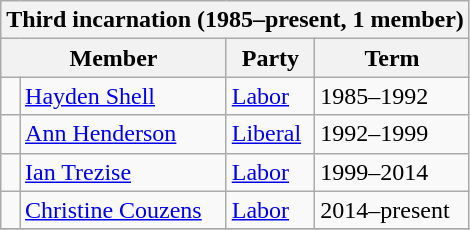<table class="wikitable">
<tr>
<th colspan="4">Third incarnation (1985–present, 1 member)</th>
</tr>
<tr>
<th colspan="2">Member</th>
<th>Party</th>
<th>Term</th>
</tr>
<tr>
<td> </td>
<td><a href='#'>Hayden Shell</a></td>
<td><a href='#'>Labor</a></td>
<td>1985–1992</td>
</tr>
<tr>
<td> </td>
<td><a href='#'>Ann Henderson</a></td>
<td><a href='#'>Liberal</a></td>
<td>1992–1999</td>
</tr>
<tr>
<td> </td>
<td><a href='#'>Ian Trezise</a></td>
<td><a href='#'>Labor</a></td>
<td>1999–2014</td>
</tr>
<tr>
<td> </td>
<td><a href='#'>Christine Couzens</a></td>
<td><a href='#'>Labor</a></td>
<td>2014–present</td>
</tr>
<tr>
</tr>
</table>
